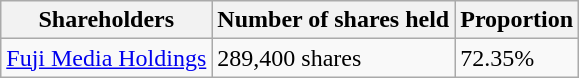<table class="wikitable">
<tr>
<th>Shareholders</th>
<th>Number of shares held</th>
<th>Proportion</th>
</tr>
<tr>
<td><a href='#'>Fuji Media Holdings</a></td>
<td>289,400 shares</td>
<td>72.35%</td>
</tr>
</table>
